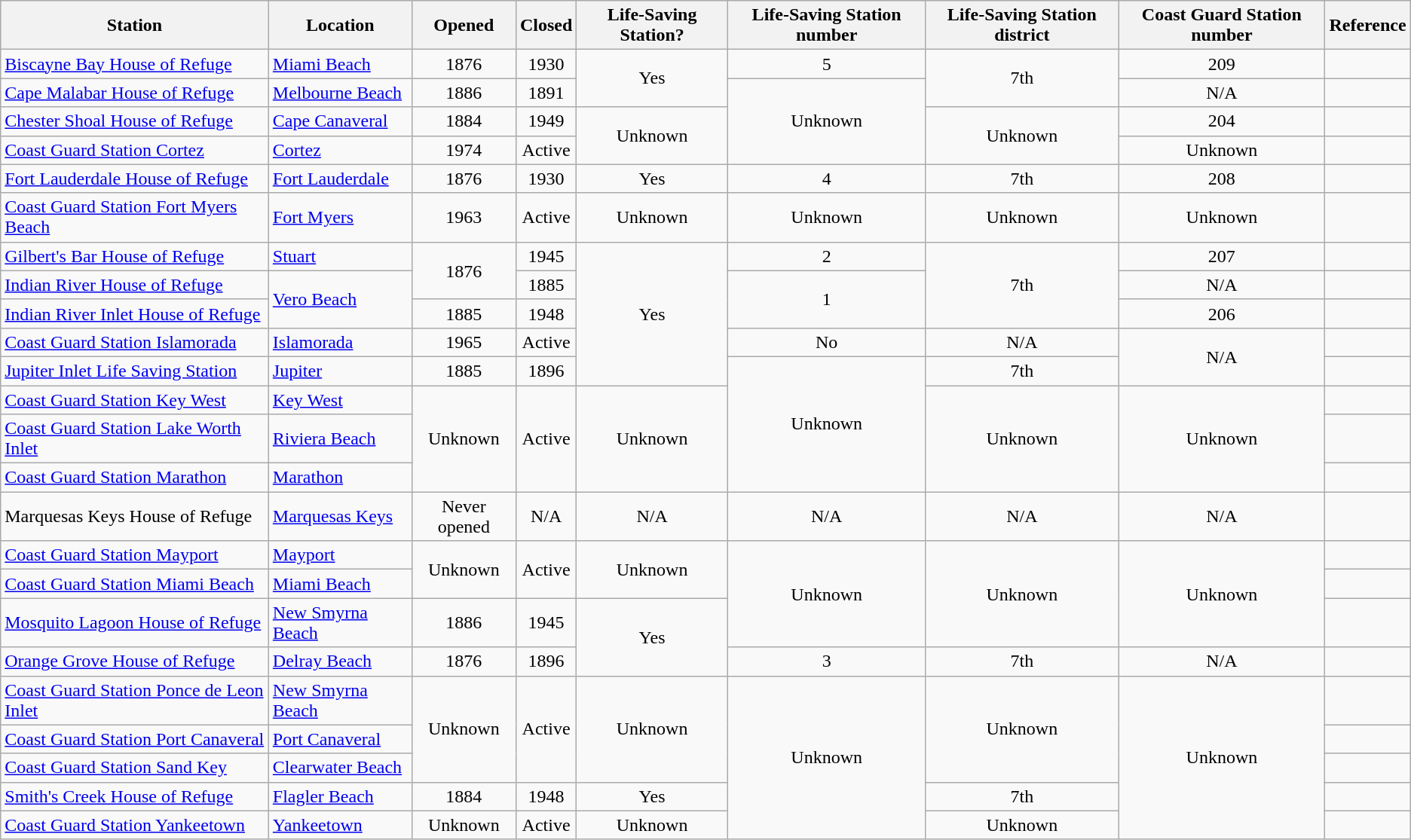<table class="wikitable sortable" style="text-align:left;">
<tr>
<th>Station</th>
<th>Location</th>
<th>Opened</th>
<th>Closed</th>
<th>Life-Saving Station?</th>
<th>Life-Saving Station number</th>
<th>Life-Saving Station district</th>
<th>Coast Guard Station number</th>
<th>Reference</th>
</tr>
<tr>
<td><a href='#'>Biscayne Bay House of Refuge</a></td>
<td><a href='#'>Miami Beach</a></td>
<td align="center">1876</td>
<td align="center">1930</td>
<td rowspan="2" align="center">Yes</td>
<td align="center">5</td>
<td rowspan="2" align="center">7th</td>
<td align="center">209</td>
<td align="center"></td>
</tr>
<tr>
<td><a href='#'>Cape Malabar House of Refuge</a></td>
<td><a href='#'>Melbourne Beach</a></td>
<td align="center">1886</td>
<td align="center">1891</td>
<td rowspan="3" align="center">Unknown</td>
<td align="center">N/A</td>
<td align="center"></td>
</tr>
<tr>
<td><a href='#'>Chester Shoal House of Refuge</a></td>
<td><a href='#'>Cape Canaveral</a></td>
<td align="center">1884</td>
<td align="center">1949</td>
<td rowspan="2" align="center">Unknown</td>
<td rowspan="2" align="center">Unknown</td>
<td align="center">204</td>
<td align="center"></td>
</tr>
<tr>
<td><a href='#'>Coast Guard Station Cortez</a></td>
<td><a href='#'>Cortez</a></td>
<td align="center">1974</td>
<td align="center">Active</td>
<td align="center">Unknown</td>
<td align="center"></td>
</tr>
<tr>
<td><a href='#'>Fort Lauderdale House of Refuge</a></td>
<td><a href='#'>Fort Lauderdale</a></td>
<td align="center">1876</td>
<td align="center">1930</td>
<td align="center">Yes</td>
<td align="center">4</td>
<td align="center">7th</td>
<td align="center">208</td>
<td align="center"></td>
</tr>
<tr>
<td><a href='#'>Coast Guard Station Fort Myers Beach</a></td>
<td><a href='#'>Fort Myers</a></td>
<td align="center">1963</td>
<td align="center">Active</td>
<td align="center">Unknown</td>
<td align="center">Unknown</td>
<td align="center">Unknown</td>
<td align="center">Unknown</td>
<td align="center"></td>
</tr>
<tr>
<td><a href='#'>Gilbert's Bar House of Refuge</a></td>
<td><a href='#'>Stuart</a></td>
<td rowspan="2" align="center">1876</td>
<td align="center">1945</td>
<td rowspan="5" align="center">Yes</td>
<td align="center">2</td>
<td rowspan="3" align="center">7th</td>
<td align="center">207</td>
<td align="center"></td>
</tr>
<tr>
<td><a href='#'>Indian River House of Refuge</a></td>
<td rowspan="2"><a href='#'>Vero Beach</a></td>
<td align="center">1885</td>
<td rowspan="2" align="center">1</td>
<td align="center">N/A</td>
<td align="center"></td>
</tr>
<tr>
<td><a href='#'>Indian River Inlet House of Refuge</a></td>
<td align="center">1885</td>
<td align="center">1948</td>
<td align="center">206</td>
<td align="center"></td>
</tr>
<tr>
<td><a href='#'>Coast Guard Station Islamorada</a></td>
<td><a href='#'>Islamorada</a></td>
<td align="center">1965</td>
<td align="center">Active</td>
<td align="center">No</td>
<td align="center">N/A</td>
<td rowspan="2" align="center">N/A</td>
<td align="center"></td>
</tr>
<tr>
<td><a href='#'>Jupiter Inlet Life Saving Station</a></td>
<td><a href='#'>Jupiter</a></td>
<td align="center">1885</td>
<td align="center">1896</td>
<td rowspan="4" align="center">Unknown</td>
<td align="center">7th</td>
<td align="center"></td>
</tr>
<tr>
<td><a href='#'>Coast Guard Station Key West</a></td>
<td><a href='#'>Key West</a></td>
<td rowspan="3" align="center">Unknown</td>
<td rowspan="3" align="center">Active</td>
<td rowspan="3" align="center">Unknown</td>
<td rowspan="3" align="center">Unknown</td>
<td rowspan="3" align="center">Unknown</td>
<td align="center"></td>
</tr>
<tr>
<td><a href='#'>Coast Guard Station Lake Worth Inlet</a></td>
<td><a href='#'>Riviera Beach</a></td>
<td align="center"></td>
</tr>
<tr>
<td><a href='#'>Coast Guard Station Marathon</a></td>
<td><a href='#'>Marathon</a></td>
<td align="center"></td>
</tr>
<tr>
<td>Marquesas Keys House of Refuge</td>
<td><a href='#'>Marquesas Keys</a></td>
<td align="center">Never opened</td>
<td align="center">N/A</td>
<td align="center">N/A</td>
<td align="center">N/A</td>
<td align="center">N/A</td>
<td align="center">N/A</td>
<td align="center"></td>
</tr>
<tr>
<td><a href='#'>Coast Guard Station Mayport</a></td>
<td><a href='#'>Mayport</a></td>
<td rowspan="2" align="center">Unknown</td>
<td rowspan="2" align="center">Active</td>
<td rowspan="2" align="center">Unknown</td>
<td rowspan="3" align="center">Unknown</td>
<td rowspan="3" align="center">Unknown</td>
<td rowspan="3" align="center">Unknown</td>
<td align="center"></td>
</tr>
<tr>
<td><a href='#'>Coast Guard Station Miami Beach</a></td>
<td><a href='#'>Miami Beach</a></td>
<td align="center"></td>
</tr>
<tr>
<td><a href='#'>Mosquito Lagoon House of Refuge</a></td>
<td><a href='#'>New Smyrna Beach</a></td>
<td align="center">1886</td>
<td align="center">1945</td>
<td rowspan="2" align="center">Yes</td>
<td align="center"></td>
</tr>
<tr>
<td><a href='#'>Orange Grove House of Refuge</a></td>
<td><a href='#'>Delray Beach</a></td>
<td align="center">1876</td>
<td align="center">1896</td>
<td align="center">3</td>
<td align="center">7th</td>
<td align="center">N/A</td>
<td align="center"></td>
</tr>
<tr>
<td><a href='#'>Coast Guard Station Ponce de Leon Inlet</a></td>
<td><a href='#'>New Smyrna Beach</a></td>
<td rowspan="3" align="center">Unknown</td>
<td rowspan="3" align="center">Active</td>
<td rowspan="3" align="center">Unknown</td>
<td rowspan="5" align="center">Unknown</td>
<td rowspan="3" align="center">Unknown</td>
<td rowspan="5" align="center">Unknown</td>
<td align="center"></td>
</tr>
<tr>
<td><a href='#'>Coast Guard Station Port Canaveral</a></td>
<td><a href='#'>Port Canaveral</a></td>
<td align="center"></td>
</tr>
<tr>
<td><a href='#'>Coast Guard Station Sand Key</a></td>
<td><a href='#'>Clearwater Beach</a></td>
<td align="center"></td>
</tr>
<tr>
<td><a href='#'>Smith's Creek House of Refuge</a></td>
<td><a href='#'>Flagler Beach</a></td>
<td align="center">1884</td>
<td align="center">1948</td>
<td align="center">Yes</td>
<td align="center">7th</td>
<td align="center"></td>
</tr>
<tr>
<td><a href='#'>Coast Guard Station Yankeetown</a></td>
<td><a href='#'>Yankeetown</a></td>
<td align="center">Unknown</td>
<td align="center">Active</td>
<td align="center">Unknown</td>
<td align="center">Unknown</td>
<td align="center"></td>
</tr>
</table>
